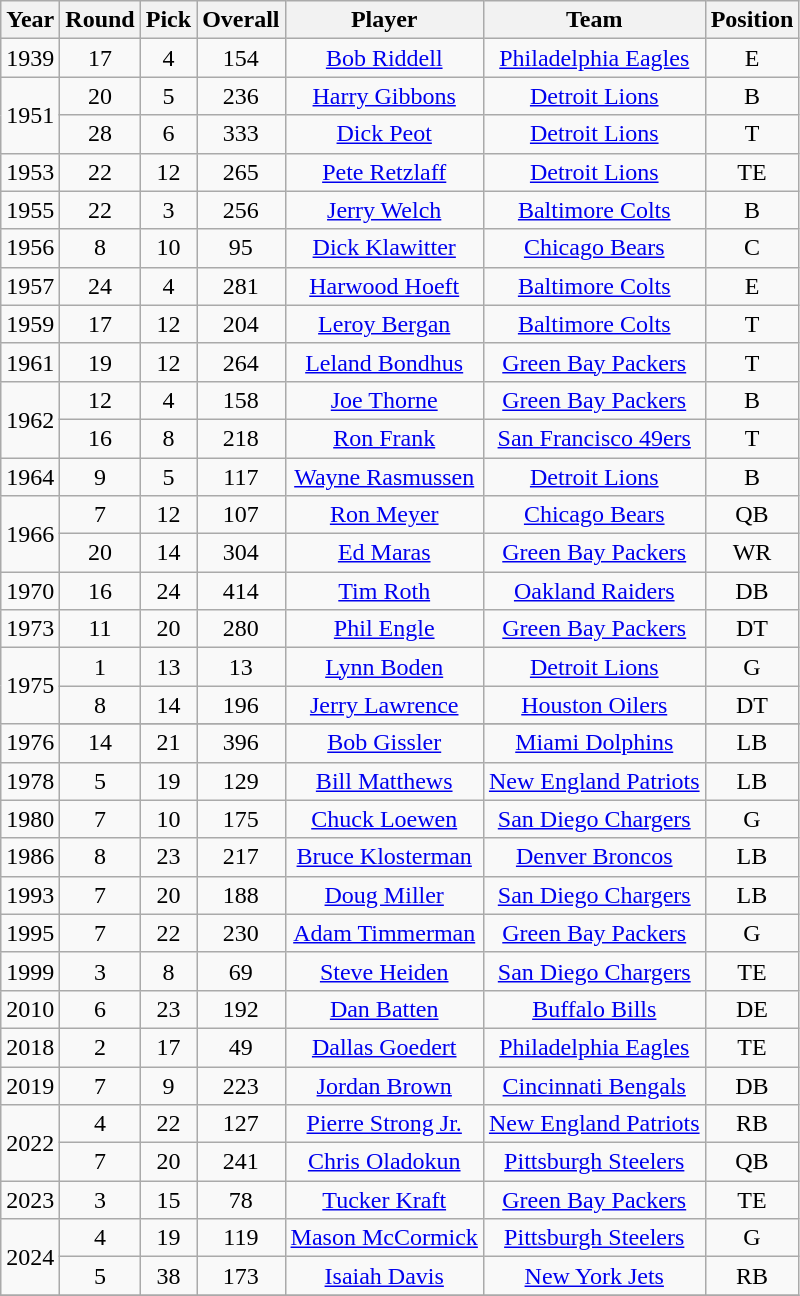<table class="wikitable sortable" style="text-align: center;">
<tr>
<th>Year</th>
<th>Round</th>
<th>Pick</th>
<th>Overall</th>
<th>Player</th>
<th>Team</th>
<th>Position</th>
</tr>
<tr>
<td>1939</td>
<td>17</td>
<td>4</td>
<td>154</td>
<td><a href='#'>Bob Riddell</a></td>
<td><a href='#'>Philadelphia Eagles</a></td>
<td>E</td>
</tr>
<tr>
<td rowspan="2">1951</td>
<td>20</td>
<td>5</td>
<td>236</td>
<td><a href='#'>Harry Gibbons</a></td>
<td><a href='#'>Detroit Lions</a></td>
<td>B</td>
</tr>
<tr>
<td>28</td>
<td>6</td>
<td>333</td>
<td><a href='#'>Dick Peot</a></td>
<td><a href='#'>Detroit Lions</a></td>
<td>T</td>
</tr>
<tr>
<td>1953</td>
<td>22</td>
<td>12</td>
<td>265</td>
<td><a href='#'>Pete Retzlaff</a></td>
<td><a href='#'>Detroit Lions</a></td>
<td>TE</td>
</tr>
<tr>
<td>1955</td>
<td>22</td>
<td>3</td>
<td>256</td>
<td><a href='#'>Jerry Welch</a></td>
<td><a href='#'>Baltimore Colts</a></td>
<td>B</td>
</tr>
<tr>
<td>1956</td>
<td>8</td>
<td>10</td>
<td>95</td>
<td><a href='#'>Dick Klawitter</a></td>
<td><a href='#'>Chicago Bears</a></td>
<td>C</td>
</tr>
<tr>
<td>1957</td>
<td>24</td>
<td>4</td>
<td>281</td>
<td><a href='#'>Harwood Hoeft</a></td>
<td><a href='#'>Baltimore Colts</a></td>
<td>E</td>
</tr>
<tr>
<td>1959</td>
<td>17</td>
<td>12</td>
<td>204</td>
<td><a href='#'>Leroy Bergan</a></td>
<td><a href='#'>Baltimore Colts</a></td>
<td>T</td>
</tr>
<tr>
<td>1961</td>
<td>19</td>
<td>12</td>
<td>264</td>
<td><a href='#'>Leland Bondhus</a></td>
<td><a href='#'>Green Bay Packers</a></td>
<td>T</td>
</tr>
<tr>
<td rowspan="2">1962</td>
<td>12</td>
<td>4</td>
<td>158</td>
<td><a href='#'>Joe Thorne</a></td>
<td><a href='#'>Green Bay Packers</a></td>
<td>B</td>
</tr>
<tr>
<td>16</td>
<td>8</td>
<td>218</td>
<td><a href='#'>Ron Frank</a></td>
<td><a href='#'>San Francisco 49ers</a></td>
<td>T</td>
</tr>
<tr>
<td>1964</td>
<td>9</td>
<td>5</td>
<td>117</td>
<td><a href='#'>Wayne Rasmussen</a></td>
<td><a href='#'>Detroit Lions</a></td>
<td>B</td>
</tr>
<tr>
<td rowspan="2">1966</td>
<td>7</td>
<td>12</td>
<td>107</td>
<td><a href='#'>Ron Meyer</a></td>
<td><a href='#'>Chicago Bears</a></td>
<td>QB</td>
</tr>
<tr>
<td>20</td>
<td>14</td>
<td>304</td>
<td><a href='#'>Ed Maras</a></td>
<td><a href='#'>Green Bay Packers</a></td>
<td>WR</td>
</tr>
<tr>
<td>1970</td>
<td>16</td>
<td>24</td>
<td>414</td>
<td><a href='#'>Tim Roth</a></td>
<td><a href='#'>Oakland Raiders</a></td>
<td>DB</td>
</tr>
<tr>
<td>1973</td>
<td>11</td>
<td>20</td>
<td>280</td>
<td><a href='#'>Phil Engle</a></td>
<td><a href='#'>Green Bay Packers</a></td>
<td>DT</td>
</tr>
<tr>
<td rowspan="2">1975</td>
<td>1</td>
<td>13</td>
<td>13</td>
<td><a href='#'>Lynn Boden</a></td>
<td><a href='#'>Detroit Lions</a></td>
<td>G</td>
</tr>
<tr>
<td>8</td>
<td>14</td>
<td>196</td>
<td><a href='#'>Jerry Lawrence</a></td>
<td><a href='#'>Houston Oilers</a></td>
<td>DT</td>
</tr>
<tr>
<td rowspan="2">1976</td>
</tr>
<tr>
<td>14</td>
<td>21</td>
<td>396</td>
<td><a href='#'>Bob Gissler</a></td>
<td><a href='#'>Miami Dolphins</a></td>
<td>LB</td>
</tr>
<tr>
<td>1978</td>
<td>5</td>
<td>19</td>
<td>129</td>
<td><a href='#'>Bill Matthews</a></td>
<td><a href='#'>New England Patriots</a></td>
<td>LB</td>
</tr>
<tr>
<td>1980</td>
<td>7</td>
<td>10</td>
<td>175</td>
<td><a href='#'>Chuck Loewen</a></td>
<td><a href='#'>San Diego Chargers</a></td>
<td>G</td>
</tr>
<tr>
<td>1986</td>
<td>8</td>
<td>23</td>
<td>217</td>
<td><a href='#'>Bruce Klosterman</a></td>
<td><a href='#'>Denver Broncos</a></td>
<td>LB</td>
</tr>
<tr>
<td>1993</td>
<td>7</td>
<td>20</td>
<td>188</td>
<td><a href='#'>Doug Miller</a></td>
<td><a href='#'>San Diego Chargers</a></td>
<td>LB</td>
</tr>
<tr>
<td>1995</td>
<td>7</td>
<td>22</td>
<td>230</td>
<td><a href='#'>Adam Timmerman</a></td>
<td><a href='#'>Green Bay Packers</a></td>
<td>G</td>
</tr>
<tr>
<td>1999</td>
<td>3</td>
<td>8</td>
<td>69</td>
<td><a href='#'>Steve Heiden</a></td>
<td><a href='#'>San Diego Chargers</a></td>
<td>TE</td>
</tr>
<tr>
<td>2010</td>
<td>6</td>
<td>23</td>
<td>192</td>
<td><a href='#'>Dan Batten</a></td>
<td><a href='#'>Buffalo Bills</a></td>
<td>DE</td>
</tr>
<tr>
<td>2018</td>
<td>2</td>
<td>17</td>
<td>49</td>
<td><a href='#'>Dallas Goedert</a></td>
<td><a href='#'>Philadelphia Eagles</a></td>
<td>TE</td>
</tr>
<tr>
<td>2019</td>
<td>7</td>
<td>9</td>
<td>223</td>
<td><a href='#'>Jordan Brown</a></td>
<td><a href='#'>Cincinnati Bengals</a></td>
<td>DB</td>
</tr>
<tr>
<td rowspan="2">2022</td>
<td>4</td>
<td>22</td>
<td>127</td>
<td><a href='#'>Pierre Strong Jr.</a></td>
<td><a href='#'>New England Patriots</a></td>
<td>RB</td>
</tr>
<tr>
<td>7</td>
<td>20</td>
<td>241</td>
<td><a href='#'>Chris Oladokun</a></td>
<td><a href='#'>Pittsburgh Steelers</a></td>
<td>QB</td>
</tr>
<tr>
<td>2023</td>
<td>3</td>
<td>15</td>
<td>78</td>
<td><a href='#'>Tucker Kraft</a></td>
<td><a href='#'>Green Bay Packers</a></td>
<td>TE</td>
</tr>
<tr>
<td rowspan="2">2024</td>
<td>4</td>
<td>19</td>
<td>119</td>
<td><a href='#'>Mason McCormick</a></td>
<td><a href='#'>Pittsburgh Steelers</a></td>
<td>G</td>
</tr>
<tr>
<td>5</td>
<td>38</td>
<td>173</td>
<td><a href='#'>Isaiah Davis</a></td>
<td><a href='#'>New York Jets</a></td>
<td>RB</td>
</tr>
<tr>
</tr>
</table>
